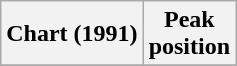<table class="wikitable">
<tr>
<th>Chart (1991)</th>
<th>Peak<br>position</th>
</tr>
<tr>
</tr>
</table>
